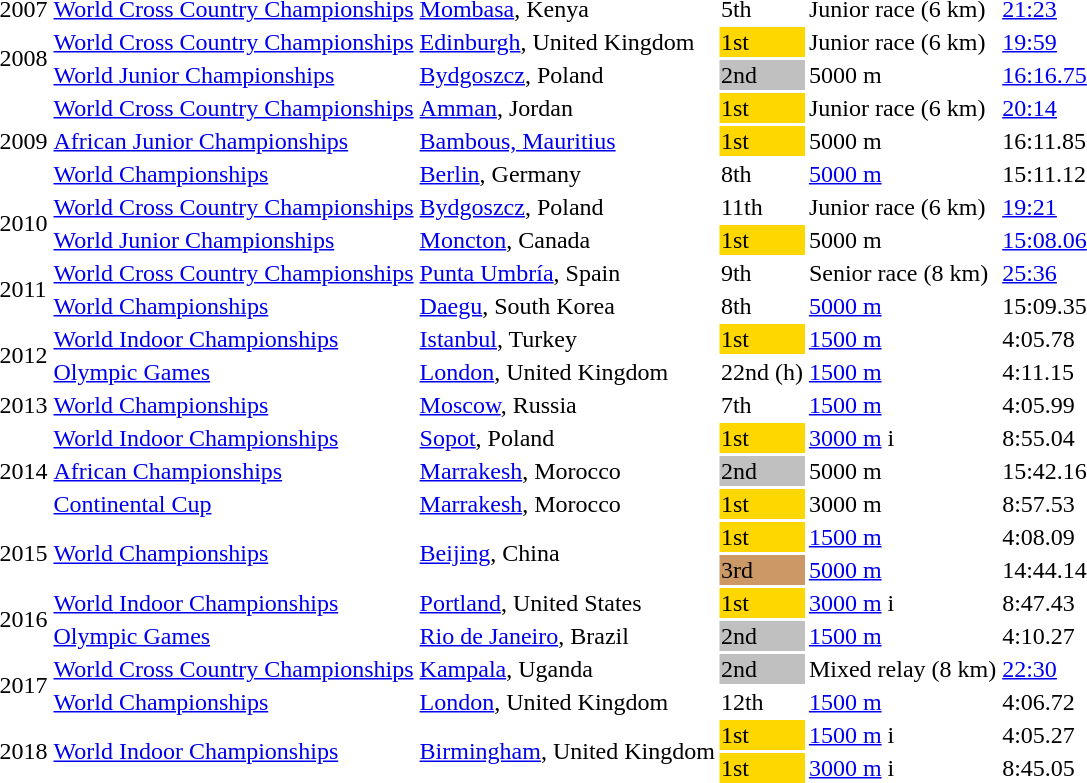<table>
<tr>
<td>2007</td>
<td><a href='#'>World Cross Country Championships</a></td>
<td><a href='#'>Mombasa</a>, Kenya</td>
<td>5th</td>
<td>Junior race (6 km)</td>
<td><a href='#'>21:23</a></td>
</tr>
<tr>
<td rowspan=2>2008</td>
<td><a href='#'>World Cross Country Championships</a></td>
<td><a href='#'>Edinburgh</a>, United Kingdom</td>
<td bgcolor=gold>1st</td>
<td>Junior race (6 km)</td>
<td><a href='#'>19:59</a></td>
</tr>
<tr>
<td><a href='#'>World Junior Championships</a></td>
<td><a href='#'>Bydgoszcz</a>, Poland</td>
<td bgcolor=silver>2nd</td>
<td>5000 m</td>
<td><a href='#'>16:16.75</a></td>
</tr>
<tr>
<td rowspan=3>2009</td>
<td><a href='#'>World Cross Country Championships</a></td>
<td><a href='#'>Amman</a>, Jordan</td>
<td bgcolor=gold>1st</td>
<td>Junior race (6 km)</td>
<td><a href='#'>20:14</a></td>
</tr>
<tr>
<td><a href='#'>African Junior Championships</a></td>
<td><a href='#'>Bambous, Mauritius</a></td>
<td bgcolor=gold>1st</td>
<td>5000 m</td>
<td>16:11.85</td>
</tr>
<tr>
<td><a href='#'>World Championships</a></td>
<td><a href='#'>Berlin</a>, Germany</td>
<td>8th</td>
<td><a href='#'>5000 m</a></td>
<td>15:11.12</td>
</tr>
<tr>
<td rowspan=2>2010</td>
<td><a href='#'>World Cross Country Championships</a></td>
<td><a href='#'>Bydgoszcz</a>, Poland</td>
<td>11th</td>
<td>Junior race (6 km)</td>
<td><a href='#'>19:21</a></td>
</tr>
<tr>
<td><a href='#'>World Junior Championships</a></td>
<td><a href='#'>Moncton</a>, Canada</td>
<td bgcolor=gold>1st</td>
<td>5000 m</td>
<td><a href='#'>15:08.06</a></td>
</tr>
<tr>
<td rowspan=2>2011</td>
<td><a href='#'>World Cross Country Championships</a></td>
<td><a href='#'>Punta Umbría</a>, Spain</td>
<td>9th</td>
<td>Senior race (8 km)</td>
<td><a href='#'>25:36</a></td>
</tr>
<tr>
<td><a href='#'>World Championships</a></td>
<td><a href='#'>Daegu</a>, South Korea</td>
<td>8th</td>
<td><a href='#'>5000 m</a></td>
<td>15:09.35</td>
</tr>
<tr>
<td rowspan=2>2012</td>
<td><a href='#'>World Indoor Championships</a></td>
<td><a href='#'>Istanbul</a>, Turkey</td>
<td bgcolor=gold>1st</td>
<td><a href='#'>1500 m</a> </td>
<td>4:05.78</td>
</tr>
<tr>
<td><a href='#'>Olympic Games</a></td>
<td><a href='#'>London</a>, United Kingdom</td>
<td>22nd (h)</td>
<td><a href='#'>1500 m</a></td>
<td>4:11.15</td>
</tr>
<tr>
<td>2013</td>
<td><a href='#'>World Championships</a></td>
<td><a href='#'>Moscow</a>, Russia</td>
<td>7th</td>
<td><a href='#'>1500 m</a></td>
<td>4:05.99</td>
</tr>
<tr>
<td rowspan=3>2014</td>
<td><a href='#'>World Indoor Championships</a></td>
<td><a href='#'>Sopot</a>, Poland</td>
<td bgcolor=gold>1st</td>
<td><a href='#'>3000 m</a> i</td>
<td>8:55.04</td>
</tr>
<tr>
<td><a href='#'>African Championships</a></td>
<td><a href='#'>Marrakesh</a>, Morocco</td>
<td bgcolor=silver>2nd</td>
<td>5000 m</td>
<td>15:42.16</td>
</tr>
<tr>
<td><a href='#'>Continental Cup</a></td>
<td><a href='#'>Marrakesh</a>, Morocco</td>
<td bgcolor=gold>1st</td>
<td>3000 m</td>
<td>8:57.53</td>
</tr>
<tr>
<td rowspan=2>2015</td>
<td rowspan=2><a href='#'>World Championships</a></td>
<td rowspan=2><a href='#'>Beijing</a>, China</td>
<td bgcolor=gold>1st</td>
<td><a href='#'>1500 m</a></td>
<td>4:08.09</td>
</tr>
<tr>
<td bgcolor=cc9966>3rd</td>
<td><a href='#'>5000 m</a></td>
<td>14:44.14</td>
</tr>
<tr>
<td rowspan=2>2016</td>
<td><a href='#'>World Indoor Championships</a></td>
<td><a href='#'>Portland</a>, United States</td>
<td bgcolor=gold>1st</td>
<td><a href='#'>3000 m</a> i</td>
<td>8:47.43</td>
</tr>
<tr>
<td><a href='#'>Olympic Games</a></td>
<td><a href='#'>Rio de Janeiro</a>, Brazil</td>
<td bgcolor=silver>2nd</td>
<td><a href='#'>1500 m</a></td>
<td>4:10.27</td>
</tr>
<tr>
<td rowspan=2>2017</td>
<td><a href='#'>World Cross Country Championships</a></td>
<td><a href='#'>Kampala</a>, Uganda</td>
<td bgcolor=silver>2nd</td>
<td>Mixed relay (8 km)</td>
<td><a href='#'>22:30</a></td>
</tr>
<tr>
<td><a href='#'>World Championships</a></td>
<td><a href='#'>London</a>, United Kingdom</td>
<td>12th</td>
<td><a href='#'>1500 m</a></td>
<td>4:06.72</td>
</tr>
<tr>
<td rowspan=2>2018</td>
<td rowspan=2><a href='#'>World Indoor Championships</a></td>
<td rowspan=2><a href='#'>Birmingham</a>, United Kingdom</td>
<td bgcolor=gold>1st</td>
<td><a href='#'>1500 m</a> i</td>
<td>4:05.27</td>
</tr>
<tr>
<td bgcolor=gold>1st</td>
<td><a href='#'>3000 m</a> i</td>
<td>8:45.05</td>
</tr>
</table>
